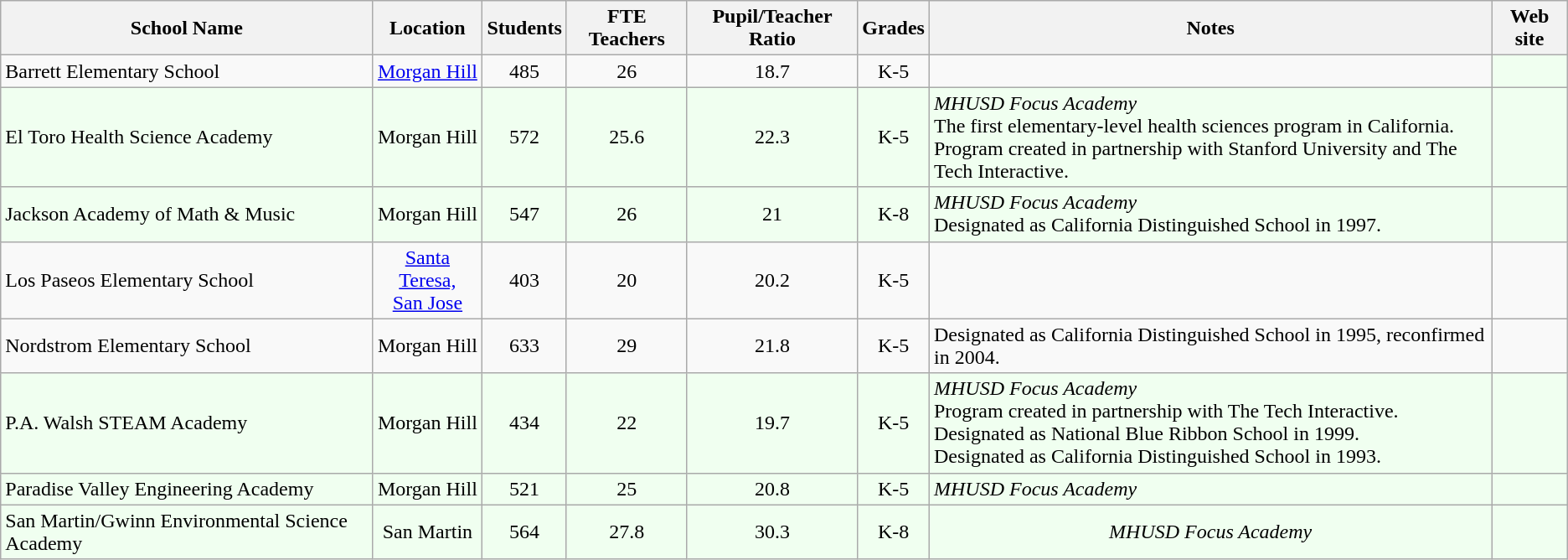<table class="wikitable sortable">
<tr>
<th>School Name</th>
<th>Location</th>
<th>Students</th>
<th>FTE Teachers</th>
<th>Pupil/Teacher Ratio</th>
<th>Grades</th>
<th>Notes</th>
<th>Web site</th>
</tr>
<tr>
<td>Barrett Elementary School</td>
<td align="center"><a href='#'>Morgan Hill</a></td>
<td align="center">485</td>
<td align="center">26</td>
<td align="center">18.7</td>
<td align="center">K-5</td>
<td></td>
<td style='background: #f0fff0' align="center"></td>
</tr>
<tr>
<td style='background: #f0fff0'>El Toro Health Science Academy</td>
<td style='background: #f0fff0' align="center">Morgan Hill</td>
<td style='background: #f0fff0' align="center">572</td>
<td style='background: #f0fff0' align="center">25.6</td>
<td style='background: #f0fff0' align="center">22.3</td>
<td style='background: #f0fff0' align="center">K-5</td>
<td style='background: #f0fff0' align="left"><em>MHUSD Focus Academy</em><br>The first elementary-level health sciences program in California.<br>Program created in partnership with Stanford University and The Tech Interactive.</td>
<td style='background: #f0fff0' align="center"></td>
</tr>
<tr>
<td style='background: #f0fff0'>Jackson Academy of Math & Music</td>
<td style='background: #f0fff0' align="center">Morgan Hill</td>
<td style='background: #f0fff0' align="center">547</td>
<td style='background: #f0fff0' align="center">26</td>
<td style='background: #f0fff0' align="center">21</td>
<td style='background: #f0fff0' align="center">K-8</td>
<td style='background: #f0fff0' align="left"><em>MHUSD Focus Academy</em><br>Designated as California Distinguished School in 1997.</td>
<td style='background: #f0fff0' align="center"></td>
</tr>
<tr>
<td>Los Paseos Elementary School</td>
<td align="center"><a href='#'>Santa Teresa,<br>San Jose</a></td>
<td align="center">403</td>
<td align="center">20</td>
<td align="center">20.2</td>
<td align="center">K-5</td>
<td align="left"> </td>
<td align="center"></td>
</tr>
<tr>
<td>Nordstrom Elementary School</td>
<td align="center">Morgan Hill</td>
<td align="center">633</td>
<td align="center">29</td>
<td align="center">21.8</td>
<td align="center">K-5</td>
<td align="left">Designated as California Distinguished School in 1995, reconfirmed in 2004.</td>
<td align="center"></td>
</tr>
<tr>
<td style='background: #f0fff0'>P.A. Walsh STEAM Academy</td>
<td style='background: #f0fff0' align="center">Morgan Hill</td>
<td style='background: #f0fff0' align="center">434</td>
<td style='background: #f0fff0' align="center">22</td>
<td style='background: #f0fff0' align="center">19.7</td>
<td style='background: #f0fff0' align="center">K-5</td>
<td style='background: #f0fff0' align="left"><em>MHUSD Focus Academy</em><br>Program created in partnership with The Tech Interactive.<br>Designated as National Blue Ribbon School in 1999.<br>Designated as California Distinguished School in 1993.</td>
<td style='background: #f0fff0' align="center"></td>
</tr>
<tr>
<td style='background: #f0fff0'>Paradise Valley Engineering Academy</td>
<td style='background: #f0fff0'  align="center">Morgan Hill</td>
<td style='background: #f0fff0'  align="center">521</td>
<td style='background: #f0fff0'  align="center">25</td>
<td style='background: #f0fff0'  align="center">20.8</td>
<td style='background: #f0fff0'  align="center">K-5</td>
<td style='background: #f0fff0' align="left"><em>MHUSD Focus Academy</em></td>
<td style='background: #f0fff0'  align="center"></td>
</tr>
<tr>
<td style='background: #f0fff0'>San Martin/Gwinn Environmental Science Academy</td>
<td style='background: #f0fff0' align="center">San Martin</td>
<td style='background: #f0fff0' align="center">564</td>
<td style='background: #f0fff0' align="center">27.8</td>
<td style='background: #f0fff0' align="center">30.3</td>
<td style='background: #f0fff0' align="center">K-8</td>
<td style='background: #f0fff0' align="center"><em>MHUSD Focus Academy</em></td>
<td style='background: #f0fff0' align="center"></td>
</tr>
</table>
